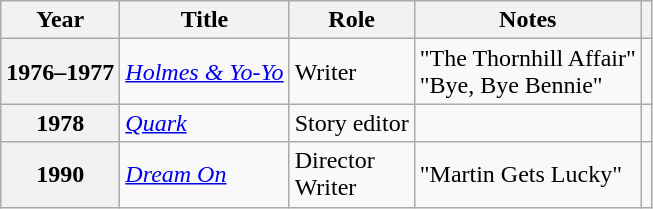<table class="wikitable">
<tr>
<th scope="col">Year</th>
<th scope="col">Title</th>
<th scope="col">Role</th>
<th scope="col">Notes</th>
<th scope="col"></th>
</tr>
<tr>
<th rowspan="1" scope="row">1976–1977</th>
<td><em><a href='#'>Holmes & Yo-Yo</a></em></td>
<td>Writer</td>
<td>"The Thornhill Affair"<br>"Bye, Bye Bennie"</td>
<td></td>
</tr>
<tr>
<th rowspan="1" scope="row">1978</th>
<td><em><a href='#'>Quark</a></em></td>
<td>Story editor</td>
<td></td>
<td></td>
</tr>
<tr>
<th rowspan="1" scope="row">1990</th>
<td><em><a href='#'>Dream On</a></em></td>
<td>Director<br>Writer</td>
<td>"Martin Gets Lucky"</td>
<td></td>
</tr>
</table>
